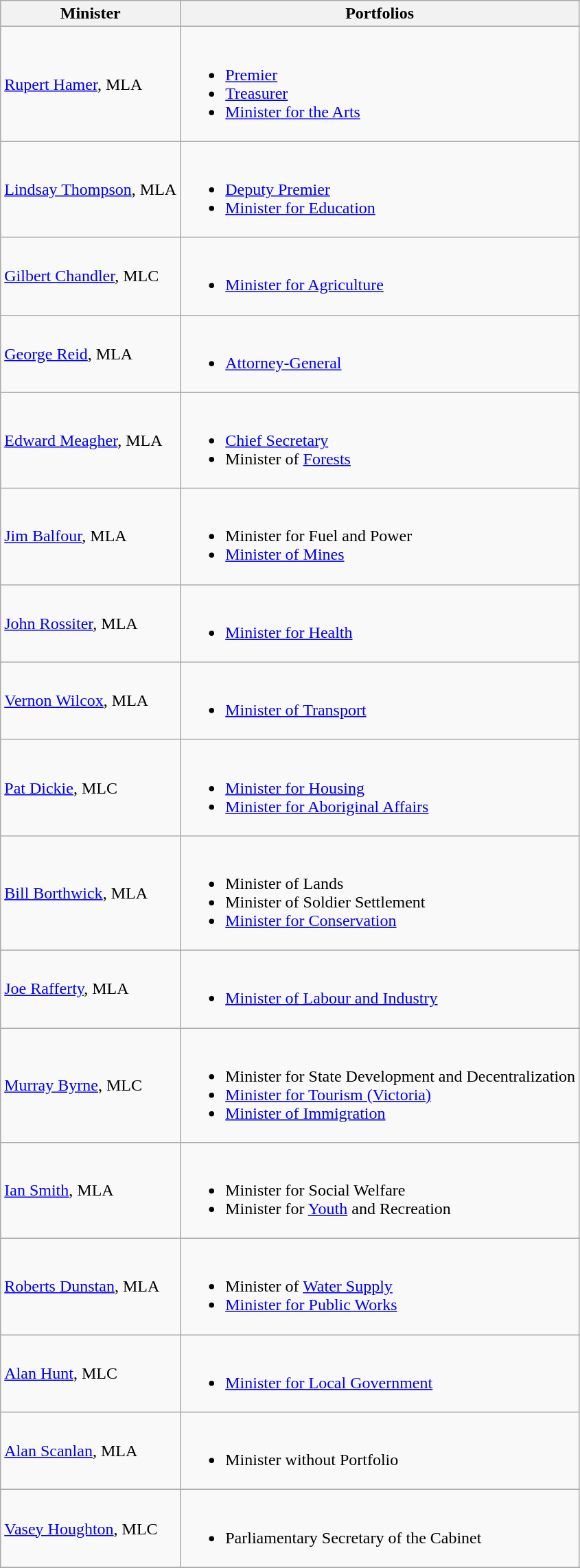<table class="wikitable">
<tr>
<th>Minister</th>
<th>Portfolios</th>
</tr>
<tr>
<td><a href='#'>Rupert Hamer</a>, MLA</td>
<td><br><ul><li><a href='#'>Premier</a></li><li><a href='#'>Treasurer</a></li><li><a href='#'>Minister for the Arts</a></li></ul></td>
</tr>
<tr>
<td><a href='#'>Lindsay Thompson</a>, MLA</td>
<td><br><ul><li><a href='#'>Deputy Premier</a></li><li><a href='#'>Minister for Education</a></li></ul></td>
</tr>
<tr>
<td><a href='#'>Gilbert Chandler</a>, MLC</td>
<td><br><ul><li><a href='#'>Minister for Agriculture</a></li></ul></td>
</tr>
<tr>
<td><a href='#'>George Reid</a>, MLA</td>
<td><br><ul><li><a href='#'>Attorney-General</a></li></ul></td>
</tr>
<tr>
<td><a href='#'>Edward Meagher</a>, MLA</td>
<td><br><ul><li><a href='#'>Chief Secretary</a></li><li>Minister of <a href='#'>Forests</a></li></ul></td>
</tr>
<tr>
<td><a href='#'>Jim Balfour</a>, MLA</td>
<td><br><ul><li>Minister for Fuel and Power</li><li><a href='#'>Minister of Mines</a></li></ul></td>
</tr>
<tr>
<td><a href='#'>John Rossiter</a>, MLA</td>
<td><br><ul><li><a href='#'>Minister for Health</a></li></ul></td>
</tr>
<tr>
<td><a href='#'>Vernon Wilcox</a>, MLA</td>
<td><br><ul><li><a href='#'>Minister of Transport</a></li></ul></td>
</tr>
<tr>
<td><a href='#'>Pat Dickie</a>, MLC</td>
<td><br><ul><li><a href='#'>Minister for Housing</a></li><li><a href='#'>Minister for Aboriginal Affairs</a></li></ul></td>
</tr>
<tr>
<td><a href='#'>Bill Borthwick</a>, MLA</td>
<td><br><ul><li>Minister of Lands</li><li>Minister of Soldier Settlement</li><li><a href='#'>Minister for Conservation</a></li></ul></td>
</tr>
<tr>
<td><a href='#'>Joe Rafferty</a>, MLA</td>
<td><br><ul><li><a href='#'>Minister of Labour and Industry</a></li></ul></td>
</tr>
<tr>
<td><a href='#'>Murray Byrne</a>, MLC</td>
<td><br><ul><li>Minister for State Development and Decentralization</li><li><a href='#'>Minister for Tourism (Victoria)</a></li><li><a href='#'>Minister of Immigration</a></li></ul></td>
</tr>
<tr>
<td><a href='#'>Ian Smith</a>, MLA</td>
<td><br><ul><li>Minister for Social Welfare</li><li>Minister for <a href='#'>Youth</a> and Recreation</li></ul></td>
</tr>
<tr>
<td><a href='#'>Roberts Dunstan</a>, MLA</td>
<td><br><ul><li>Minister of <a href='#'>Water Supply</a></li><li><a href='#'>Minister for Public Works</a></li></ul></td>
</tr>
<tr>
<td><a href='#'>Alan Hunt</a>, MLC</td>
<td><br><ul><li><a href='#'>Minister for Local Government</a></li></ul></td>
</tr>
<tr>
<td><a href='#'>Alan Scanlan</a>, MLA</td>
<td><br><ul><li>Minister without Portfolio</li></ul></td>
</tr>
<tr>
<td><a href='#'>Vasey Houghton</a>, MLC</td>
<td><br><ul><li>Parliamentary Secretary of the Cabinet</li></ul></td>
</tr>
<tr>
</tr>
</table>
